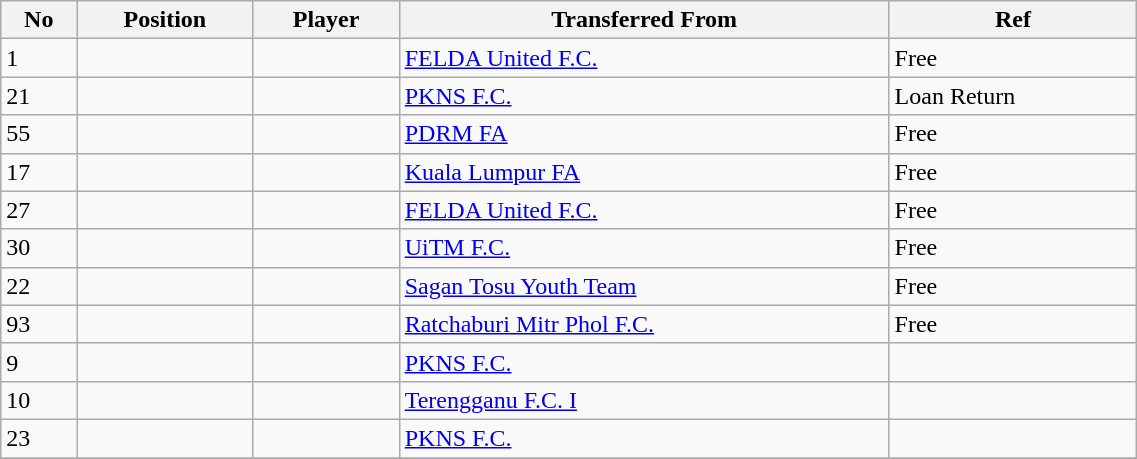<table class="wikitable sortable" style="width:60%; text-align:center; font-size:100%; text-align:left;">
<tr>
<th><strong>No</strong></th>
<th><strong>Position</strong></th>
<th><strong>Player</strong></th>
<th><strong>Transferred From</strong></th>
<th><strong>Ref</strong></th>
</tr>
<tr>
<td>1</td>
<td></td>
<td></td>
<td> <a href='#'>FELDA United F.C.</a></td>
<td>Free </td>
</tr>
<tr>
<td>21</td>
<td></td>
<td></td>
<td> <a href='#'>PKNS F.C.</a></td>
<td>Loan Return </td>
</tr>
<tr>
<td>55</td>
<td></td>
<td></td>
<td> <a href='#'>PDRM FA</a></td>
<td>Free </td>
</tr>
<tr>
<td>17</td>
<td></td>
<td></td>
<td> <a href='#'>Kuala Lumpur FA</a></td>
<td>Free </td>
</tr>
<tr>
<td>27</td>
<td></td>
<td></td>
<td> <a href='#'>FELDA United F.C.</a></td>
<td>Free </td>
</tr>
<tr>
<td>30</td>
<td></td>
<td></td>
<td> <a href='#'>UiTM F.C.</a></td>
<td>Free </td>
</tr>
<tr>
<td>22</td>
<td></td>
<td></td>
<td> <a href='#'>Sagan Tosu Youth Team</a></td>
<td Free>Free </td>
</tr>
<tr>
<td>93</td>
<td></td>
<td></td>
<td> <a href='#'>Ratchaburi Mitr Phol F.C.</a></td>
<td>Free </td>
</tr>
<tr>
<td>9</td>
<td></td>
<td></td>
<td> <a href='#'>PKNS F.C.</a></td>
<td></td>
</tr>
<tr>
<td>10</td>
<td></td>
<td></td>
<td> <a href='#'>Terengganu F.C. I</a></td>
<td></td>
</tr>
<tr>
<td>23</td>
<td></td>
<td></td>
<td> <a href='#'>PKNS F.C.</a></td>
<td></td>
</tr>
<tr>
</tr>
</table>
